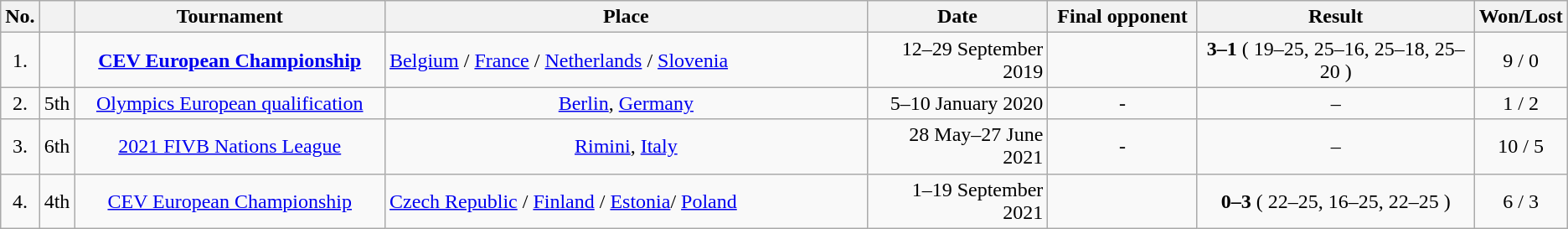<table class="wikitable sortable">
<tr>
<th style="width:1em">No.</th>
<th></th>
<th style="width:18em">Tournament</th>
<th style="width:30em">Place</th>
<th style="width:10em">Date</th>
<th style="width:8em">Final opponent</th>
<th style="width:17em">Result</th>
<th style="width:4em">Won/Lost</th>
</tr>
<tr>
<td align=center>1.</td>
<td align=center></td>
<td align=center><strong><a href='#'>CEV European Championship</a></strong></td>
<td> <a href='#'>Belgium</a> /  <a href='#'>France</a> /  <a href='#'>Netherlands</a> /  <a href='#'>Slovenia</a></td>
<td align=right>12–29 September 2019</td>
<td align=center></td>
<td align=center><strong>3–1</strong> ( 19–25, 25–16, 25–18, 25–20 )</td>
<td align=center>9 / 0</td>
</tr>
<tr>
<td align=center>2.</td>
<td align=center>5th</td>
<td align=center><a href='#'>Olympics European qualification</a></td>
<td align=center> <a href='#'>Berlin</a>,  <a href='#'>Germany</a></td>
<td align=right>5–10 January 2020</td>
<td align=center>-</td>
<td align=center>–</td>
<td align=center>1 / 2</td>
</tr>
<tr>
<td align=center>3.</td>
<td align=center>6th</td>
<td align=center><a href='#'>2021 FIVB Nations League</a></td>
<td align=center> <a href='#'>Rimini</a>, <a href='#'>Italy</a></td>
<td align=right>28 May–27 June 2021</td>
<td align=center>-</td>
<td align=center>–</td>
<td align=center>10 / 5</td>
</tr>
<tr>
<td align=center>4.</td>
<td align=center>4th</td>
<td align=center><a href='#'>CEV European Championship</a></td>
<td> <a href='#'>Czech Republic</a> /  <a href='#'>Finland</a> /  <a href='#'>Estonia</a>/  <a href='#'>Poland</a></td>
<td align=right>1–19 September 2021</td>
<td align=center></td>
<td align=center><strong>0–3</strong> ( 22–25, 16–25, 22–25 )</td>
<td align=center>6 / 3</td>
</tr>
</table>
